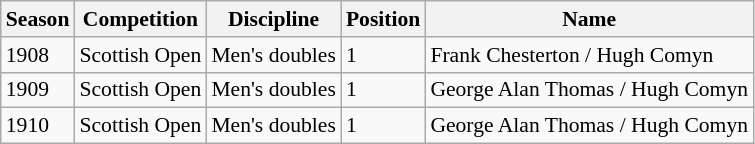<table class=wikitable style=font-size:90%;>
<tr>
<th>Season</th>
<th>Competition</th>
<th>Discipline</th>
<th>Position</th>
<th>Name</th>
</tr>
<tr>
<td>1908</td>
<td>Scottish Open</td>
<td>Men's doubles</td>
<td>1</td>
<td>Frank Chesterton / Hugh Comyn</td>
</tr>
<tr>
<td>1909</td>
<td>Scottish Open</td>
<td>Men's doubles</td>
<td>1</td>
<td>George Alan Thomas / Hugh Comyn</td>
</tr>
<tr>
<td>1910</td>
<td>Scottish Open</td>
<td>Men's doubles</td>
<td>1</td>
<td>George Alan Thomas / Hugh Comyn</td>
</tr>
</table>
